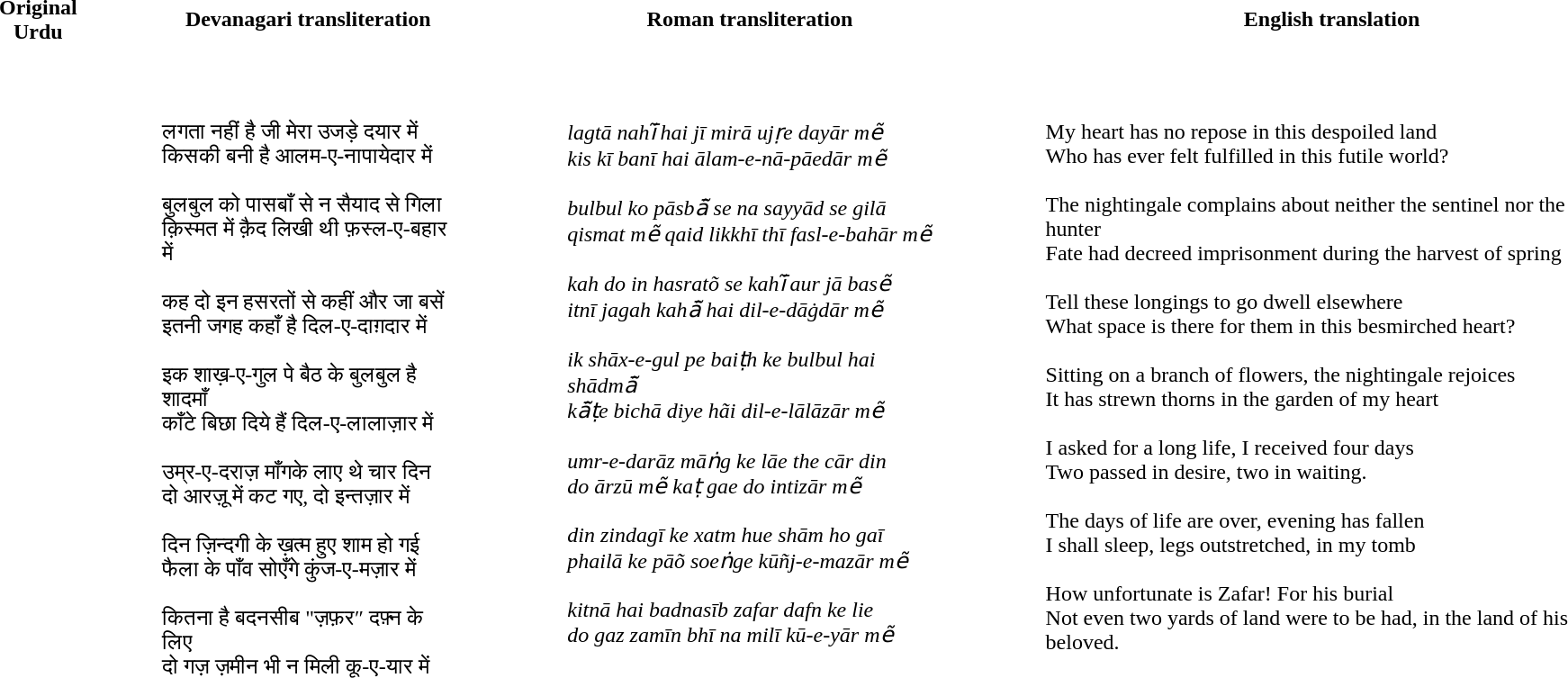<table>
<tr>
<th><strong>Original Urdu</strong></th>
<th><strong>Devanagari transliteration</strong></th>
<th><strong>Roman transliteration</strong></th>
<th><strong>English translation</strong></th>
</tr>
<tr style="vertical-align:top">
<td><br><br><div>

</div></td>
<td><br><blockquote><br>लगता नहीं है जी मेरा उजड़े दयार में<br>
किसकी बनी है आलम-ए-नापायेदार में<br>
<br>
बुलबुल को पासबाँ से न सैयाद से गिला<br>
क़िस्मत में क़ैद लिखी थी फ़स्ल-ए-बहार में<br>
<br>
कह दो इन हसरतों से कहीं और जा बसें<br>
इतनी जगह कहाँ है दिल-ए-दाग़दार में<br>
<br>
इक शाख़-ए-गुल पे बैठ के बुलबुल है शादमाँ<br>
काँटे बिछा दिये हैं दिल-ए-लालाज़ार में<br>
<br>
उम्र-ए-दराज़ माँगके लाए थे चार दिन<br>
दो आरज़ू में कट गए, दो इन्तज़ार में<br>
<br>
दिन ज़िन्दगी के ख़त्म हुए शाम हो गई<br>
फैला के पाँव सोएँगे कुंज-ए-मज़ार में<br>
<br>
कितना है बदनसीब "ज़फ़र″ दफ़्न के लिए<br>
दो गज़ ज़मीन भी न मिली कू-ए-यार में<br>
<br><br></blockquote></td>
<td><br><blockquote><span><br><em>lagtā nahī̃ hai jī mirā ujṛe dayār mẽ</em><br>
<em>kis kī banī hai ālam-e-nā-pāedār mẽ</em><br>
<br>
<em>bulbul ko pāsbā̃ se na sayyād se gilā</em><br>
<em>qismat mẽ qaid likkhī thī fasl-e-bahār mẽ</em><br>
<br>
<em>kah do in hasratõ se kahī̃ aur jā basẽ</em><br>
<em>itnī jagah kahā̃ hai dil-e-dāġdār mẽ</em><br>
<br>
<em>ik shāx-e-gul pe baiṭh ke bulbul hai shādmā̃</em><br>
<em>kā̃ṭe bichā diye hãi dil-e-lālāzār mẽ</em><br>
<br>
<em>umr-e-darāz māṅg ke lāe the cār din</em><br>
<em>do ārzū mẽ kaṭ gae do intizār mẽ</em><br>
<br>
<em>din zindagī ke xatm hue shām ho gaī</em><br>
<em>phailā ke pāõ soeṅge kūñj-e-mazār mẽ</em><br>
<br>
<em>kitnā hai badnasīb zafar dafn ke lie</em><br>
<em>do gaz zamīn bhī na milī kū-e-yār mẽ</em><br><br></span></blockquote></td>
<td><br><blockquote><span><br>My heart has no repose in this despoiled land<br>
Who has ever felt fulfilled in this futile world?<br>
<br>
The nightingale complains about neither the sentinel nor the hunter<br>
Fate had decreed imprisonment during the harvest of spring<br>
<br>
Tell these longings to go dwell elsewhere<br>
What space is there for them in this besmirched heart?<br>
<br>
Sitting on a branch of flowers, the nightingale rejoices<br>
It has strewn thorns in the garden of my heart<br>
<br>
I asked for a long life, I received four days<br>
Two passed in desire, two in waiting.<br>
<br>
The days of life are over, evening has fallen<br>
I shall sleep, legs outstretched, in my tomb<br>
<br>
How unfortunate is Zafar! For his burial<br>
Not even two yards of land were to be had, in the land of his beloved.<br><br><br></span></blockquote></td>
</tr>
</table>
